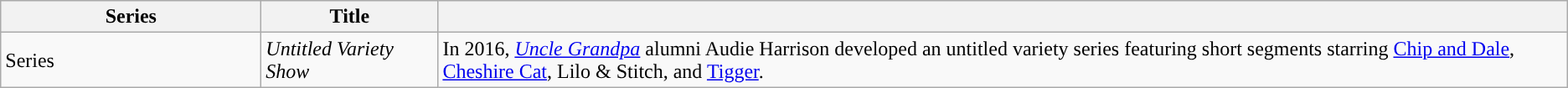<table class="wikitable">
<tr>
<th style="width:150pt;">Series</th>
<th style="width:100pt;">Title</th>
<th Description></th>
</tr>
<tr>
<td>Series</td>
<td><em>Untitled Variety Show</em></td>
<td>In 2016, <a href='#'><em>Uncle Grandpa</em></a> alumni Audie Harrison developed an untitled variety series featuring short segments starring <a href='#'>Chip and Dale</a>, <a href='#'>Cheshire Cat</a>, Lilo & Stitch, and <a href='#'>Tigger</a>.</td>
</tr>
</table>
